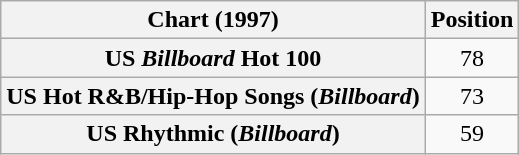<table class="wikitable sortable plainrowheaders" style="text-align:center">
<tr>
<th scope="col">Chart (1997)</th>
<th scope="col">Position</th>
</tr>
<tr>
<th scope="row">US <em>Billboard</em> Hot 100</th>
<td>78</td>
</tr>
<tr>
<th scope="row">US Hot R&B/Hip-Hop Songs (<em>Billboard</em>)</th>
<td>73</td>
</tr>
<tr>
<th scope="row">US Rhythmic (<em>Billboard</em>)</th>
<td>59</td>
</tr>
</table>
